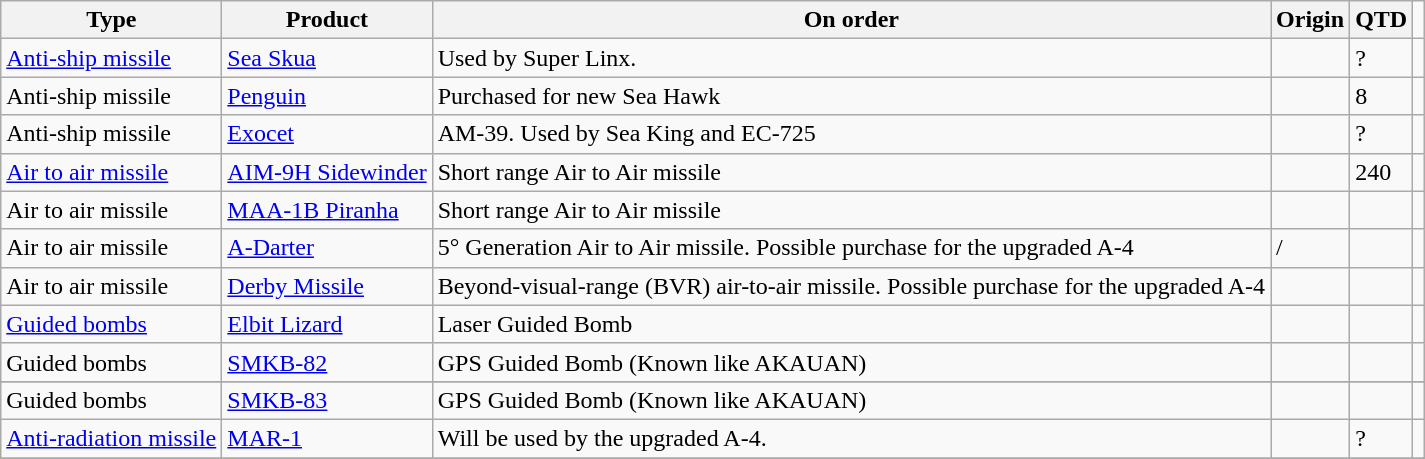<table |  class="wikitable"  style="font-size:100%;">
<tr>
<th style="text-align: center;">Type</th>
<th style="text-align: center;">Product</th>
<th style="text-align: center;">On order</th>
<th style="text-align: center;">Origin</th>
<th style="text-align: center;">QTD</th>
</tr>
<tr>
<td><a href='#'>Anti-ship missile</a></td>
<td><a href='#'>Sea Skua</a></td>
<td>Used by Super Linx.</td>
<td></td>
<td>?</td>
<td></td>
</tr>
<tr>
<td>Anti-ship missile</td>
<td><a href='#'>Penguin</a></td>
<td>Purchased for new Sea Hawk</td>
<td></td>
<td>8</td>
<td></td>
</tr>
<tr>
<td>Anti-ship missile</td>
<td><a href='#'>Exocet</a></td>
<td>AM-39. Used by Sea King and EC-725</td>
<td></td>
<td>?</td>
<td></td>
</tr>
<tr>
<td><a href='#'>Air to air missile</a></td>
<td><a href='#'>AIM-9H Sidewinder</a></td>
<td>Short range Air to Air missile</td>
<td></td>
<td>240</td>
<td></td>
</tr>
<tr>
<td>Air to air missile</td>
<td><a href='#'>MAA-1B Piranha</a></td>
<td>Short range Air to Air missile</td>
<td></td>
<td></td>
<td></td>
</tr>
<tr>
<td>Air to air missile</td>
<td><a href='#'>A-Darter</a></td>
<td>5° Generation Air to Air missile. Possible purchase for the upgraded A-4</td>
<td>/</td>
<td></td>
<td></td>
</tr>
<tr>
<td>Air to air missile</td>
<td><a href='#'>Derby Missile</a></td>
<td>Beyond-visual-range (BVR) air-to-air missile. Possible purchase for the upgraded A-4</td>
<td></td>
<td></td>
<td></td>
</tr>
<tr>
<td><a href='#'>Guided bombs</a></td>
<td><a href='#'>Elbit Lizard</a></td>
<td>Laser Guided Bomb</td>
<td></td>
<td></td>
<td></td>
</tr>
<tr>
<td>Guided bombs</td>
<td><a href='#'>SMKB-82</a></td>
<td>GPS Guided Bomb (Known like AKAUAN)</td>
<td></td>
<td></td>
<td></td>
</tr>
<tr>
</tr>
<tr>
<td>Guided bombs</td>
<td><a href='#'>SMKB-83</a></td>
<td>GPS Guided Bomb (Known like AKAUAN)</td>
<td></td>
<td></td>
<td></td>
</tr>
<tr>
<td><a href='#'>Anti-radiation missile</a></td>
<td><a href='#'>MAR-1</a></td>
<td>Will be used by the upgraded A-4.</td>
<td></td>
<td>?</td>
<td></td>
</tr>
<tr>
</tr>
</table>
